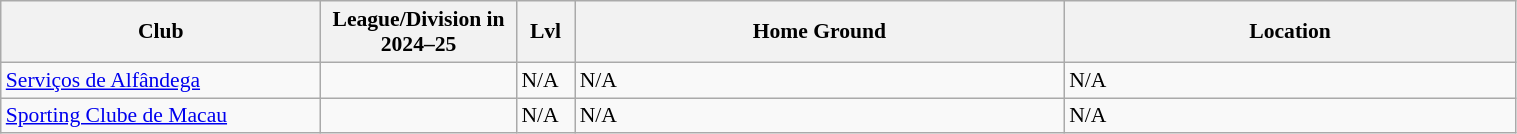<table class="wikitable sortable" width=80% style="font-size:90%">
<tr>
<th width=17%><strong>Club</strong></th>
<th width=10%><strong>League/Division in 2024–25</strong></th>
<th width=3%><strong>Lvl</strong></th>
<th width=26%><strong>Home Ground</strong></th>
<th width=24%><strong>Location</strong></th>
</tr>
<tr>
<td><a href='#'>Serviços de Alfândega</a></td>
<td></td>
<td>N/A</td>
<td>N/A</td>
<td>N/A</td>
</tr>
<tr>
<td><a href='#'>Sporting Clube de Macau</a></td>
<td></td>
<td>N/A</td>
<td>N/A</td>
<td>N/A</td>
</tr>
</table>
